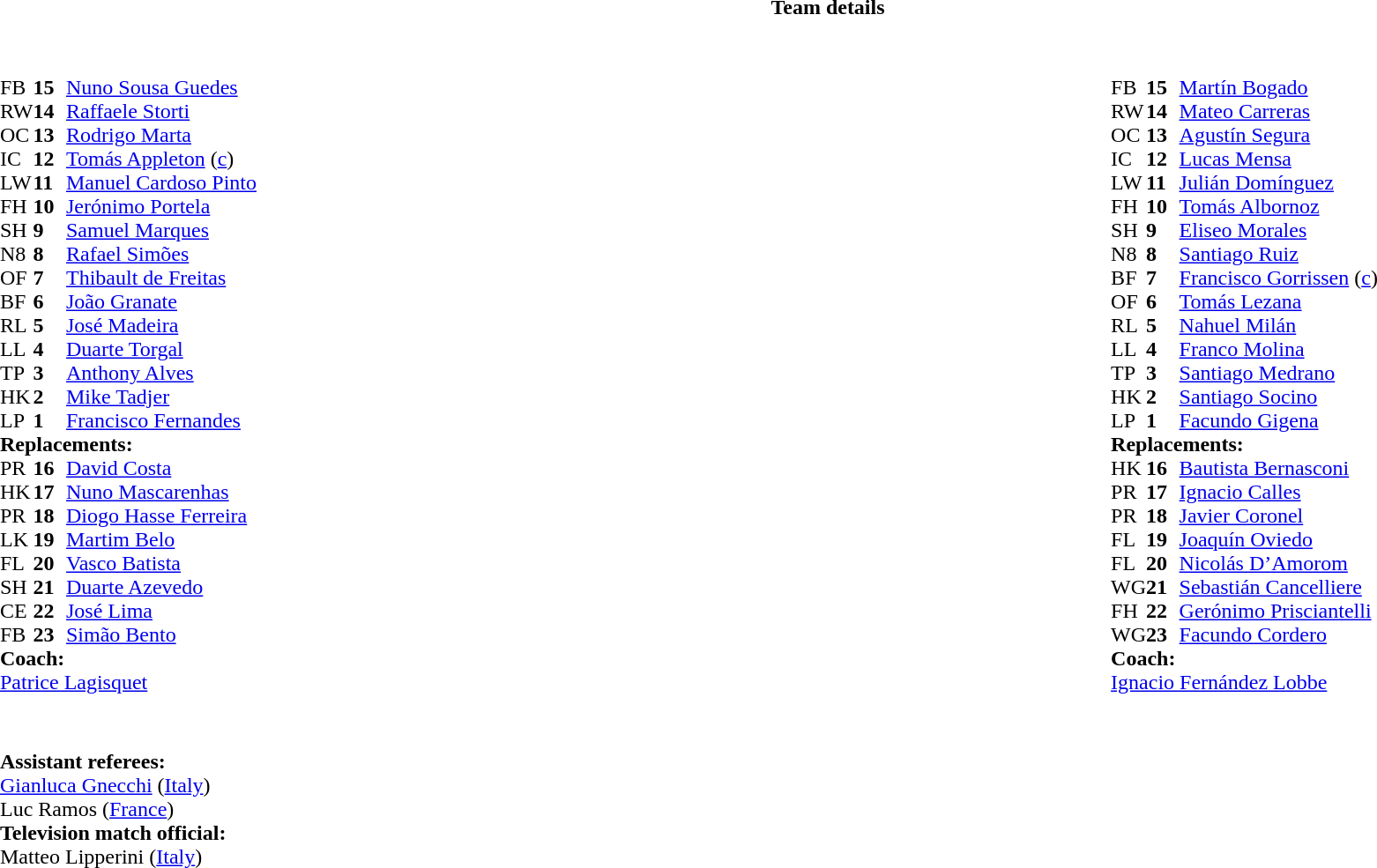<table border="0" style="width:100%;" class="collapsible collapsed">
<tr>
<th>Team details</th>
</tr>
<tr>
<td><br><table style="width:100%">
<tr>
<td style="vertical-align:top;width:50%"><br><table cellspacing="0" cellpadding="0">
<tr>
<th width="25"></th>
<th width="25"></th>
</tr>
<tr>
<td>FB</td>
<td><strong>15</strong></td>
<td><a href='#'>Nuno Sousa Guedes</a></td>
</tr>
<tr>
<td>RW</td>
<td><strong>14</strong></td>
<td><a href='#'>Raffaele Storti</a></td>
</tr>
<tr>
<td>OC</td>
<td><strong>13</strong></td>
<td><a href='#'>Rodrigo Marta</a></td>
</tr>
<tr>
<td>IC</td>
<td><strong>12</strong></td>
<td><a href='#'>Tomás Appleton</a> (<a href='#'>c</a>)</td>
<td></td>
<td></td>
</tr>
<tr>
<td>LW</td>
<td><strong>11</strong></td>
<td><a href='#'>Manuel Cardoso Pinto</a></td>
<td></td>
<td></td>
</tr>
<tr>
<td>FH</td>
<td><strong>10</strong></td>
<td><a href='#'>Jerónimo Portela</a></td>
</tr>
<tr>
<td>SH</td>
<td><strong>9</strong></td>
<td><a href='#'>Samuel Marques</a></td>
<td></td>
<td></td>
</tr>
<tr>
<td>N8</td>
<td><strong>8</strong></td>
<td><a href='#'>Rafael Simões</a></td>
<td></td>
<td></td>
</tr>
<tr>
<td>OF</td>
<td><strong>7</strong></td>
<td><a href='#'>Thibault de Freitas</a></td>
</tr>
<tr>
<td>BF</td>
<td><strong>6</strong></td>
<td><a href='#'>João Granate</a></td>
</tr>
<tr>
<td>RL</td>
<td><strong>5</strong></td>
<td><a href='#'>José Madeira</a></td>
</tr>
<tr>
<td>LL</td>
<td><strong>4</strong></td>
<td><a href='#'>Duarte Torgal</a></td>
<td></td>
<td></td>
</tr>
<tr>
<td>TP</td>
<td><strong>3</strong></td>
<td><a href='#'>Anthony Alves</a></td>
<td></td>
<td></td>
</tr>
<tr>
<td>HK</td>
<td><strong>2</strong></td>
<td><a href='#'>Mike Tadjer</a></td>
<td></td>
<td></td>
</tr>
<tr>
<td>LP</td>
<td><strong>1</strong></td>
<td><a href='#'>Francisco Fernandes</a></td>
<td></td>
<td></td>
</tr>
<tr>
<td colspan=3><strong>Replacements:</strong></td>
</tr>
<tr>
<td>PR</td>
<td><strong>16</strong></td>
<td><a href='#'>David Costa</a></td>
<td></td>
<td></td>
</tr>
<tr>
<td>HK</td>
<td><strong>17</strong></td>
<td><a href='#'>Nuno Mascarenhas</a></td>
<td></td>
<td></td>
</tr>
<tr>
<td>PR</td>
<td><strong>18</strong></td>
<td><a href='#'>Diogo Hasse Ferreira</a></td>
<td></td>
<td></td>
</tr>
<tr>
<td>LK</td>
<td><strong>19</strong></td>
<td><a href='#'>Martim Belo</a></td>
<td></td>
<td></td>
</tr>
<tr>
<td>FL</td>
<td><strong>20</strong></td>
<td><a href='#'>Vasco Batista</a></td>
<td></td>
<td></td>
</tr>
<tr>
<td>SH</td>
<td><strong>21</strong></td>
<td><a href='#'>Duarte Azevedo</a></td>
<td></td>
<td></td>
</tr>
<tr>
<td>CE</td>
<td><strong>22</strong></td>
<td><a href='#'>José Lima</a></td>
<td></td>
<td></td>
</tr>
<tr>
<td>FB</td>
<td><strong>23</strong></td>
<td><a href='#'>Simão Bento</a></td>
<td></td>
<td></td>
</tr>
<tr>
<td colspan=3><strong>Coach:</strong></td>
</tr>
<tr>
<td colspan="4"> <a href='#'>Patrice Lagisquet</a></td>
</tr>
</table>
</td>
<td valign=top></td>
<td style="vertical-align:top;width:50%"><br><table cellspacing="0" cellpadding="0" style="margin:auto">
<tr>
<th width="25"></th>
<th width="25"></th>
</tr>
<tr>
<td>FB</td>
<td><strong>15</strong></td>
<td><a href='#'>Martín Bogado</a></td>
</tr>
<tr>
<td>RW</td>
<td><strong>14</strong></td>
<td><a href='#'>Mateo Carreras</a></td>
</tr>
<tr>
<td>OC</td>
<td><strong>13</strong></td>
<td><a href='#'>Agustín Segura</a></td>
</tr>
<tr>
<td>IC</td>
<td><strong>12</strong></td>
<td><a href='#'>Lucas Mensa</a></td>
</tr>
<tr>
<td>LW</td>
<td><strong>11</strong></td>
<td><a href='#'>Julián Domínguez</a></td>
<td></td>
<td></td>
</tr>
<tr>
<td>FH</td>
<td><strong>10</strong></td>
<td><a href='#'>Tomás Albornoz</a></td>
<td></td>
<td></td>
</tr>
<tr>
<td>SH</td>
<td><strong>9</strong></td>
<td><a href='#'>Eliseo Morales</a></td>
<td></td>
<td></td>
</tr>
<tr>
<td>N8</td>
<td><strong>8</strong></td>
<td><a href='#'>Santiago Ruiz</a></td>
<td></td>
<td></td>
</tr>
<tr>
<td>BF</td>
<td><strong>7</strong></td>
<td><a href='#'>Francisco Gorrissen</a> (<a href='#'>c</a>)</td>
</tr>
<tr>
<td>OF</td>
<td><strong>6</strong></td>
<td><a href='#'>Tomás Lezana</a></td>
<td></td>
<td></td>
</tr>
<tr>
<td>RL</td>
<td><strong>5</strong></td>
<td><a href='#'>Nahuel Milán</a></td>
</tr>
<tr>
<td>LL</td>
<td><strong>4</strong></td>
<td><a href='#'>Franco Molina</a></td>
</tr>
<tr>
<td>TP</td>
<td><strong>3</strong></td>
<td><a href='#'>Santiago Medrano</a></td>
<td></td>
<td></td>
</tr>
<tr>
<td>HK</td>
<td><strong>2</strong></td>
<td><a href='#'>Santiago Socino</a></td>
<td></td>
<td></td>
</tr>
<tr>
<td>LP</td>
<td><strong>1</strong></td>
<td><a href='#'>Facundo Gigena</a></td>
<td></td>
<td></td>
</tr>
<tr>
<td colspan="3"><strong>Replacements:</strong></td>
</tr>
<tr>
<td>HK</td>
<td><strong>16</strong></td>
<td><a href='#'>Bautista Bernasconi</a></td>
<td></td>
<td></td>
</tr>
<tr>
<td>PR</td>
<td><strong>17</strong></td>
<td><a href='#'>Ignacio Calles</a></td>
<td></td>
<td></td>
</tr>
<tr>
<td>PR</td>
<td><strong>18</strong></td>
<td><a href='#'>Javier Coronel</a></td>
<td></td>
<td></td>
</tr>
<tr>
<td>FL</td>
<td><strong>19</strong></td>
<td><a href='#'>Joaquín Oviedo</a></td>
<td></td>
<td></td>
</tr>
<tr>
<td>FL</td>
<td><strong>20</strong></td>
<td><a href='#'>Nicolás D’Amorom</a></td>
<td></td>
<td></td>
</tr>
<tr>
<td>WG</td>
<td><strong>21</strong></td>
<td><a href='#'>Sebastián Cancelliere</a></td>
<td></td>
<td></td>
</tr>
<tr>
<td>FH</td>
<td><strong>22</strong></td>
<td><a href='#'>Gerónimo Prisciantelli</a></td>
<td></td>
<td></td>
</tr>
<tr>
<td>WG</td>
<td><strong>23</strong></td>
<td><a href='#'>Facundo Cordero</a></td>
<td></td>
<td></td>
</tr>
<tr>
<td colspan="3"><strong>Coach:</strong></td>
</tr>
<tr>
<td colspan="3"> <a href='#'>Ignacio Fernández Lobbe</a></td>
</tr>
</table>
</td>
</tr>
</table>
<table style="width:100%">
<tr>
<td><br><br><strong>Assistant referees:</strong>
<br><a href='#'>Gianluca Gnecchi</a> (<a href='#'>Italy</a>)
<br>Luc Ramos (<a href='#'>France</a>)
<br><strong>Television match official:</strong>
<br>Matteo Lipperini (<a href='#'>Italy</a>)</td>
</tr>
</table>
</td>
</tr>
</table>
